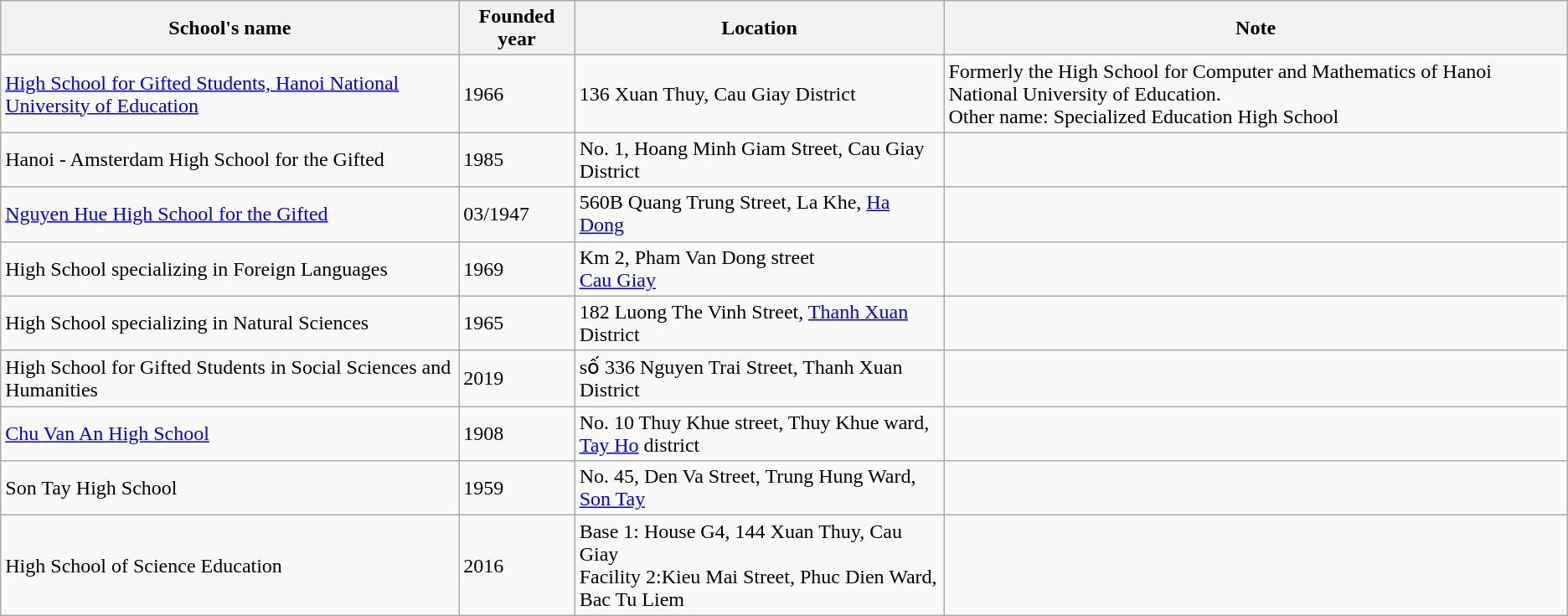<table class="wikitable">
<tr>
<th>School's name</th>
<th>Founded year</th>
<th>Location</th>
<th>Note</th>
</tr>
<tr>
<td><a href='#'>High School for Gifted Students, Hanoi National University of Education</a></td>
<td>1966</td>
<td>136 Xuan Thuy, Cau Giay District</td>
<td>Formerly the High School for Computer and Mathematics of Hanoi National University of Education.<br>Other name: Specialized Education High School</td>
</tr>
<tr>
<td>Hanoi - Amsterdam High School for the Gifted</td>
<td>1985</td>
<td>No. 1, Hoang Minh Giam Street, Cau Giay District</td>
<td></td>
</tr>
<tr>
<td><a href='#'>Nguyen Hue High School for the Gifted</a></td>
<td>03/1947</td>
<td>560B Quang Trung Street, La Khe, <a href='#'>Ha Dong</a></td>
<td></td>
</tr>
<tr>
<td>High School specializing in Foreign Languages</td>
<td>1969</td>
<td>Km 2, Pham Van Dong street<br><a href='#'>Cau Giay</a></td>
<td></td>
</tr>
<tr>
<td>High School specializing in Natural Sciences</td>
<td>1965</td>
<td>182 Luong The Vinh Street, <a href='#'>Thanh Xuan</a> District</td>
<td></td>
</tr>
<tr>
<td>High School for Gifted Students in Social Sciences and Humanities</td>
<td>2019</td>
<td>số 336 Nguyen Trai Street, Thanh Xuan District</td>
<td></td>
</tr>
<tr>
<td><a href='#'>Chu Van An High School</a></td>
<td>1908</td>
<td>No. 10 Thuy Khue street, Thuy Khue ward, <a href='#'>Tay Ho</a> district</td>
<td></td>
</tr>
<tr>
<td>Son Tay High School</td>
<td>1959</td>
<td>No. 45, Den Va Street, Trung Hung Ward, <a href='#'>Son Tay</a></td>
<td></td>
</tr>
<tr>
<td>High School of Science Education</td>
<td>2016</td>
<td>Base 1: House G4, 144 Xuan Thuy, Cau Giay<br>Facility 2:Kieu Mai Street, Phuc Dien Ward, Bac Tu Liem</td>
<td><br></td>
</tr>
</table>
